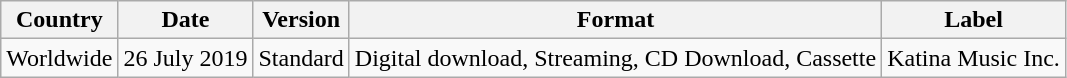<table class="wikitable">
<tr>
<th>Country</th>
<th>Date</th>
<th>Version</th>
<th>Format</th>
<th>Label</th>
</tr>
<tr>
<td>Worldwide</td>
<td>26 July 2019</td>
<td>Standard</td>
<td>Digital download, Streaming, CD Download, Cassette</td>
<td>Katina Music Inc.</td>
</tr>
</table>
